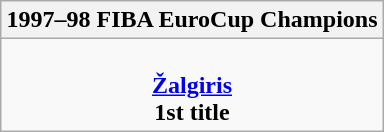<table class=wikitable style="text-align:center; margin:auto">
<tr>
<th>1997–98 FIBA EuroCup Champions</th>
</tr>
<tr>
<td><br> <strong><a href='#'>Žalgiris</a></strong> <br> <strong>1st title</strong></td>
</tr>
</table>
